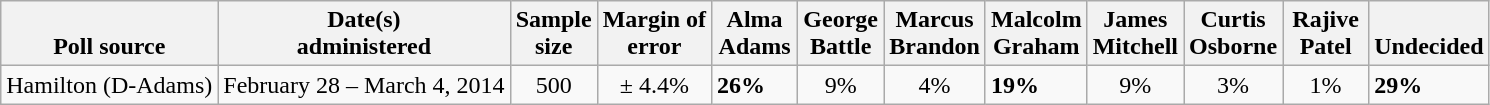<table class="wikitable">
<tr valign= bottom>
<th>Poll source</th>
<th>Date(s)<br>administered</th>
<th>Sample<br>size</th>
<th>Margin of<br>error</th>
<th style="width:50px;">Alma<br>Adams</th>
<th style="width:50px;">George<br>Battle</th>
<th style="width:50px;">Marcus<br>Brandon</th>
<th style="width:50px;">Malcolm<br>Graham</th>
<th style="width:50px;">James<br>Mitchell</th>
<th style="width:50px;">Curtis<br>Osborne</th>
<th style="width:50px;">Rajive<br>Patel</th>
<th>Undecided</th>
</tr>
<tr>
<td>Hamilton (D-Adams)</td>
<td align=center>February 28 – March 4, 2014</td>
<td align=center>500</td>
<td align=center>± 4.4%</td>
<td><strong>26%</strong></td>
<td align=center>9%</td>
<td align=center>4%</td>
<td><strong>19%</strong></td>
<td align=center>9%</td>
<td align=center>3%</td>
<td align=center>1%</td>
<td><strong>29%</strong></td>
</tr>
</table>
